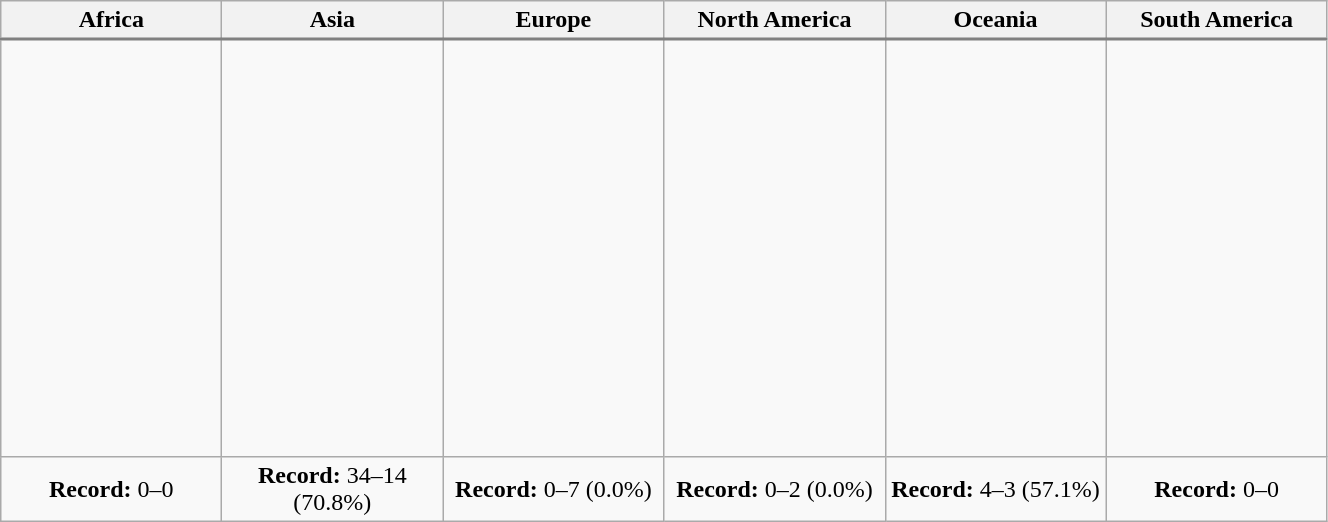<table class="wikitable">
<tr>
<th width="140">Africa</th>
<th width="140">Asia</th>
<th width="140">Europe</th>
<th width="140">North America</th>
<th width="140">Oceania</th>
<th width="140">South America</th>
</tr>
<tr style="border-top:2px solid gray;">
<td align="center"></td>
<td align="center"><br><br><br><br><br><br><br><br><br><br><br><br><br><br><br></td>
<td align="center"><br><br><br><br><br></td>
<td align="center"></td>
<td align="center"><br></td>
<td align="center"></td>
</tr>
<tr>
<td align="center"><strong>Record:</strong> 0–0</td>
<td align="center"><strong>Record:</strong> 34–14 (70.8%)</td>
<td align="center"><strong>Record:</strong> 0–7 (0.0%)</td>
<td align="center"><strong>Record:</strong> 0–2 (0.0%)</td>
<td align="center"><strong>Record:</strong> 4–3 (57.1%)</td>
<td align="center"><strong>Record:</strong> 0–0</td>
</tr>
</table>
